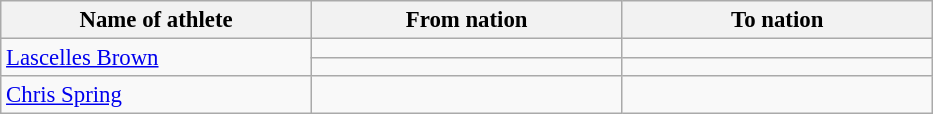<table class="wikitable sortable" style="border-collapse: collapse; font-size: 95%;">
<tr>
<th width=200>Name of athlete</th>
<th width=200>From nation</th>
<th width=200>To nation</th>
</tr>
<tr>
<td rowspan=2><a href='#'>Lascelles Brown</a></td>
<td></td>
<td></td>
</tr>
<tr>
<td></td>
<td></td>
</tr>
<tr>
<td><a href='#'>Chris Spring</a></td>
<td></td>
<td></td>
</tr>
</table>
